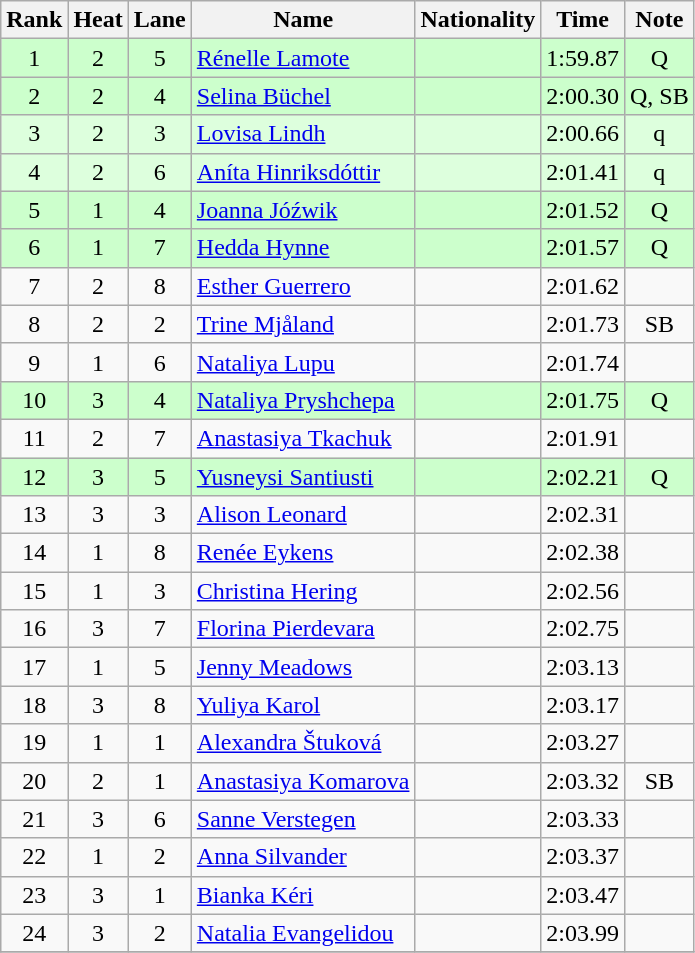<table class="wikitable sortable" style="text-align:center">
<tr>
<th>Rank</th>
<th>Heat</th>
<th>Lane</th>
<th>Name</th>
<th>Nationality</th>
<th>Time</th>
<th>Note</th>
</tr>
<tr bgcolor=ccffcc>
<td>1</td>
<td>2</td>
<td>5</td>
<td align=left><a href='#'>Rénelle Lamote</a></td>
<td align=left></td>
<td>1:59.87</td>
<td>Q</td>
</tr>
<tr bgcolor=ccffcc>
<td>2</td>
<td>2</td>
<td>4</td>
<td align=left><a href='#'>Selina Büchel</a></td>
<td align=left></td>
<td>2:00.30</td>
<td>Q, SB</td>
</tr>
<tr bgcolor=ddffdd>
<td>3</td>
<td>2</td>
<td>3</td>
<td align=left><a href='#'>Lovisa Lindh</a></td>
<td align=left></td>
<td>2:00.66</td>
<td>q</td>
</tr>
<tr bgcolor=ddffdd>
<td>4</td>
<td>2</td>
<td>6</td>
<td align=left><a href='#'>Aníta Hinriksdóttir</a></td>
<td align=left></td>
<td>2:01.41</td>
<td>q</td>
</tr>
<tr bgcolor=ccffcc>
<td>5</td>
<td>1</td>
<td>4</td>
<td align=left><a href='#'>Joanna Jóźwik</a></td>
<td align=left></td>
<td>2:01.52</td>
<td>Q</td>
</tr>
<tr bgcolor=ccffcc>
<td>6</td>
<td>1</td>
<td>7</td>
<td align=left><a href='#'>Hedda Hynne</a></td>
<td align=left></td>
<td>2:01.57</td>
<td>Q</td>
</tr>
<tr>
<td>7</td>
<td>2</td>
<td>8</td>
<td align=left><a href='#'>Esther Guerrero</a></td>
<td align=left></td>
<td>2:01.62</td>
<td></td>
</tr>
<tr>
<td>8</td>
<td>2</td>
<td>2</td>
<td align=left><a href='#'>Trine Mjåland</a></td>
<td align=left></td>
<td>2:01.73</td>
<td>SB</td>
</tr>
<tr>
<td>9</td>
<td>1</td>
<td>6</td>
<td align=left><a href='#'>Nataliya Lupu</a></td>
<td align=left></td>
<td>2:01.74</td>
<td></td>
</tr>
<tr bgcolor=ccffcc>
<td>10</td>
<td>3</td>
<td>4</td>
<td align=left><a href='#'>Nataliya Pryshchepa</a></td>
<td align=left></td>
<td>2:01.75</td>
<td>Q</td>
</tr>
<tr>
<td>11</td>
<td>2</td>
<td>7</td>
<td align=left><a href='#'>Anastasiya Tkachuk</a></td>
<td align=left></td>
<td>2:01.91</td>
<td></td>
</tr>
<tr bgcolor=ccffcc>
<td>12</td>
<td>3</td>
<td>5</td>
<td align=left><a href='#'>Yusneysi Santiusti</a></td>
<td align=left></td>
<td>2:02.21</td>
<td>Q</td>
</tr>
<tr>
<td>13</td>
<td>3</td>
<td>3</td>
<td align=left><a href='#'>Alison Leonard</a></td>
<td align=left></td>
<td>2:02.31</td>
<td></td>
</tr>
<tr>
<td>14</td>
<td>1</td>
<td>8</td>
<td align=left><a href='#'>Renée Eykens</a></td>
<td align=left></td>
<td>2:02.38</td>
<td></td>
</tr>
<tr>
<td>15</td>
<td>1</td>
<td>3</td>
<td align=left><a href='#'>Christina Hering</a></td>
<td align=left></td>
<td>2:02.56</td>
<td></td>
</tr>
<tr>
<td>16</td>
<td>3</td>
<td>7</td>
<td align=left><a href='#'>Florina Pierdevara</a></td>
<td align=left></td>
<td>2:02.75</td>
<td></td>
</tr>
<tr>
<td>17</td>
<td>1</td>
<td>5</td>
<td align=left><a href='#'>Jenny Meadows</a></td>
<td align=left></td>
<td>2:03.13</td>
<td></td>
</tr>
<tr>
<td>18</td>
<td>3</td>
<td>8</td>
<td align=left><a href='#'>Yuliya Karol</a></td>
<td align=left></td>
<td>2:03.17</td>
<td></td>
</tr>
<tr>
<td>19</td>
<td>1</td>
<td>1</td>
<td align=left><a href='#'>Alexandra Štuková</a></td>
<td align=left></td>
<td>2:03.27</td>
<td></td>
</tr>
<tr>
<td>20</td>
<td>2</td>
<td>1</td>
<td align=left><a href='#'>Anastasiya Komarova</a></td>
<td align=left></td>
<td>2:03.32</td>
<td>SB</td>
</tr>
<tr>
<td>21</td>
<td>3</td>
<td>6</td>
<td align=left><a href='#'>Sanne Verstegen</a></td>
<td align=left></td>
<td>2:03.33</td>
<td></td>
</tr>
<tr>
<td>22</td>
<td>1</td>
<td>2</td>
<td align=left><a href='#'>Anna Silvander</a></td>
<td align=left></td>
<td>2:03.37</td>
<td></td>
</tr>
<tr>
<td>23</td>
<td>3</td>
<td>1</td>
<td align=left><a href='#'>Bianka Kéri</a></td>
<td align=left></td>
<td>2:03.47</td>
<td></td>
</tr>
<tr>
<td>24</td>
<td>3</td>
<td>2</td>
<td align=left><a href='#'>Natalia Evangelidou</a></td>
<td align=left></td>
<td>2:03.99</td>
<td></td>
</tr>
<tr>
</tr>
</table>
